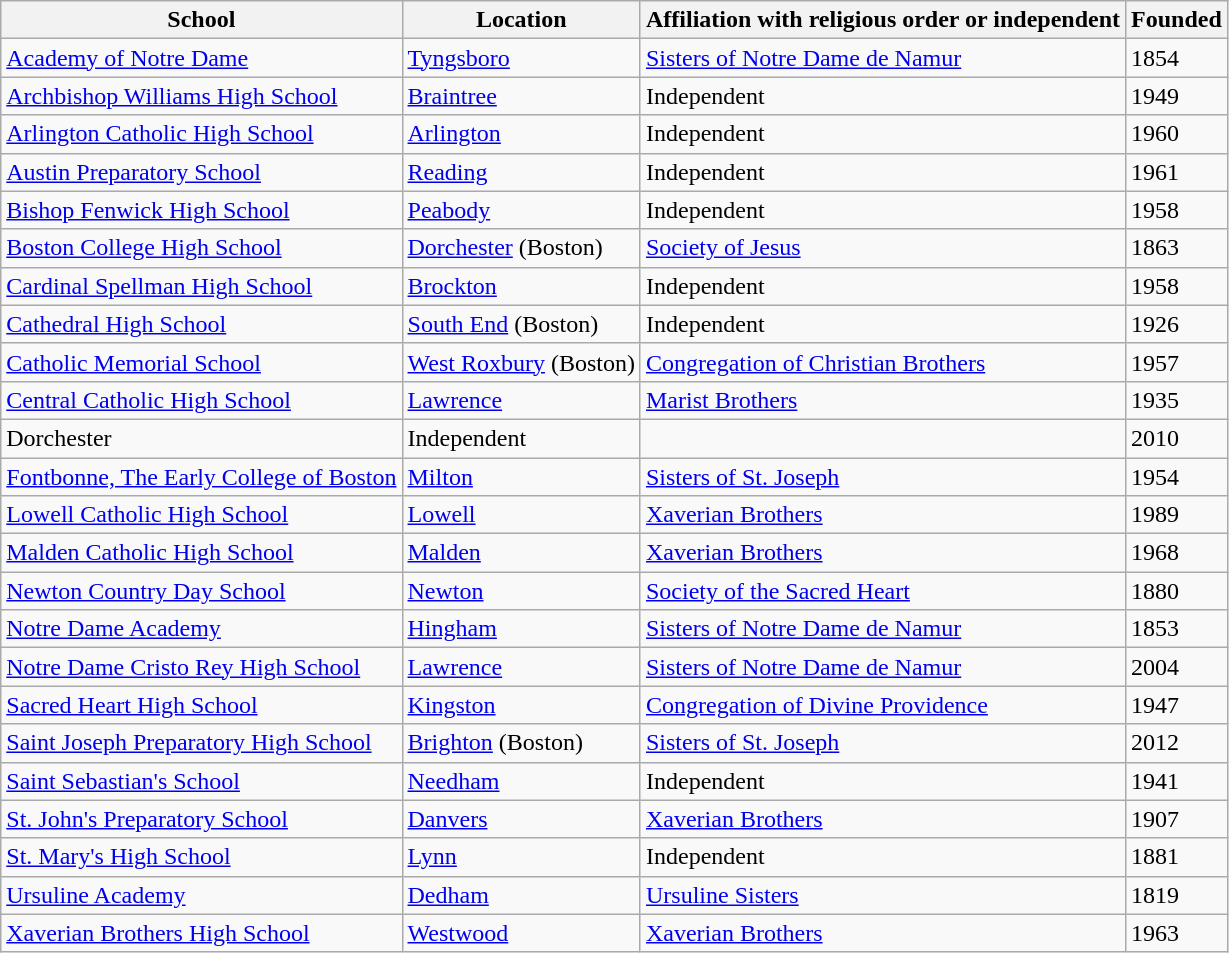<table class="wikitable sortable">
<tr>
<th scope="col">School</th>
<th scope="col">Location</th>
<th scope="col">Affiliation with religious order or independent</th>
<th scope="col">Founded</th>
</tr>
<tr>
<td><a href='#'>Academy of Notre Dame</a></td>
<td><a href='#'>Tyngsboro</a></td>
<td><a href='#'>Sisters of Notre Dame de Namur</a></td>
<td>1854</td>
</tr>
<tr>
<td><a href='#'>Archbishop Williams High School</a></td>
<td><a href='#'>Braintree</a></td>
<td>Independent</td>
<td>1949</td>
</tr>
<tr>
<td><a href='#'>Arlington Catholic High School</a></td>
<td><a href='#'>Arlington</a></td>
<td>Independent</td>
<td>1960</td>
</tr>
<tr>
<td><a href='#'>Austin Preparatory School</a></td>
<td><a href='#'>Reading</a></td>
<td>Independent</td>
<td>1961</td>
</tr>
<tr>
<td><a href='#'>Bishop Fenwick High School</a></td>
<td><a href='#'>Peabody</a></td>
<td>Independent</td>
<td>1958</td>
</tr>
<tr>
<td><a href='#'>Boston College High School</a></td>
<td><a href='#'>Dorchester</a> (Boston)</td>
<td><a href='#'>Society of Jesus</a></td>
<td>1863</td>
</tr>
<tr>
<td><a href='#'>Cardinal Spellman High School</a></td>
<td><a href='#'>Brockton</a></td>
<td>Independent</td>
<td>1958</td>
</tr>
<tr>
<td><a href='#'>Cathedral High School</a></td>
<td><a href='#'>South End</a> (Boston)</td>
<td>Independent</td>
<td>1926</td>
</tr>
<tr>
<td><a href='#'>Catholic Memorial School</a></td>
<td><a href='#'>West Roxbury</a> (Boston)</td>
<td><a href='#'>Congregation of Christian Brothers</a></td>
<td>1957</td>
</tr>
<tr>
<td><a href='#'>Central Catholic High School</a></td>
<td><a href='#'>Lawrence</a></td>
<td><a href='#'>Marist Brothers</a></td>
<td>1935</td>
</tr>
<tr>
<td>Dorchester</td>
<td>Independent</td>
<td></td>
<td>2010</td>
</tr>
<tr>
<td><a href='#'>Fontbonne, The Early College of Boston</a></td>
<td><a href='#'>Milton</a></td>
<td><a href='#'>Sisters of St. Joseph</a></td>
<td>1954</td>
</tr>
<tr>
<td><a href='#'>Lowell Catholic High School</a></td>
<td><a href='#'>Lowell</a></td>
<td><a href='#'>Xaverian Brothers</a></td>
<td>1989</td>
</tr>
<tr>
<td><a href='#'>Malden Catholic High School</a></td>
<td><a href='#'>Malden</a></td>
<td><a href='#'>Xaverian Brothers</a></td>
<td>1968</td>
</tr>
<tr>
<td><a href='#'>Newton Country Day School</a></td>
<td><a href='#'>Newton</a></td>
<td><a href='#'>Society of the Sacred Heart</a></td>
<td>1880</td>
</tr>
<tr>
<td><a href='#'>Notre Dame Academy</a></td>
<td><a href='#'>Hingham</a></td>
<td><a href='#'>Sisters of Notre Dame de Namur</a></td>
<td>1853</td>
</tr>
<tr>
<td><a href='#'>Notre Dame Cristo Rey High School</a></td>
<td><a href='#'>Lawrence</a></td>
<td><a href='#'>Sisters of Notre Dame de Namur</a></td>
<td>2004</td>
</tr>
<tr>
<td><a href='#'>Sacred Heart High School</a></td>
<td><a href='#'>Kingston</a></td>
<td><a href='#'>Congregation of Divine Providence</a></td>
<td>1947</td>
</tr>
<tr>
<td><a href='#'>Saint Joseph Preparatory High School</a></td>
<td><a href='#'>Brighton</a> (Boston)</td>
<td><a href='#'>Sisters of St. Joseph</a></td>
<td>2012</td>
</tr>
<tr>
<td><a href='#'>Saint Sebastian's School</a></td>
<td><a href='#'>Needham</a></td>
<td>Independent</td>
<td>1941</td>
</tr>
<tr>
<td><a href='#'>St. John's Preparatory School</a></td>
<td><a href='#'>Danvers</a></td>
<td><a href='#'>Xaverian Brothers</a></td>
<td>1907</td>
</tr>
<tr>
<td><a href='#'>St. Mary's High School</a></td>
<td><a href='#'>Lynn</a></td>
<td>Independent</td>
<td>1881</td>
</tr>
<tr>
<td><a href='#'>Ursuline Academy</a></td>
<td><a href='#'>Dedham</a></td>
<td><a href='#'>Ursuline Sisters</a></td>
<td>1819</td>
</tr>
<tr>
<td><a href='#'>Xaverian Brothers High School</a></td>
<td><a href='#'>Westwood</a></td>
<td><a href='#'>Xaverian Brothers</a></td>
<td>1963</td>
</tr>
</table>
